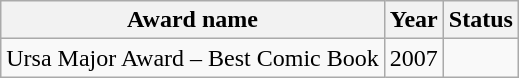<table class="wikitable">
<tr>
<th>Award name</th>
<th>Year</th>
<th>Status</th>
</tr>
<tr>
<td>Ursa Major Award – Best Comic Book</td>
<td>2007</td>
<td></td>
</tr>
</table>
